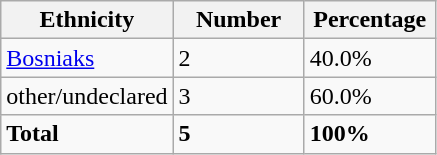<table class="wikitable">
<tr>
<th width="100px">Ethnicity</th>
<th width="80px">Number</th>
<th width="80px">Percentage</th>
</tr>
<tr>
<td><a href='#'>Bosniaks</a></td>
<td>2</td>
<td>40.0%</td>
</tr>
<tr>
<td>other/undeclared</td>
<td>3</td>
<td>60.0%</td>
</tr>
<tr>
<td><strong>Total</strong></td>
<td><strong>5</strong></td>
<td><strong>100%</strong></td>
</tr>
</table>
